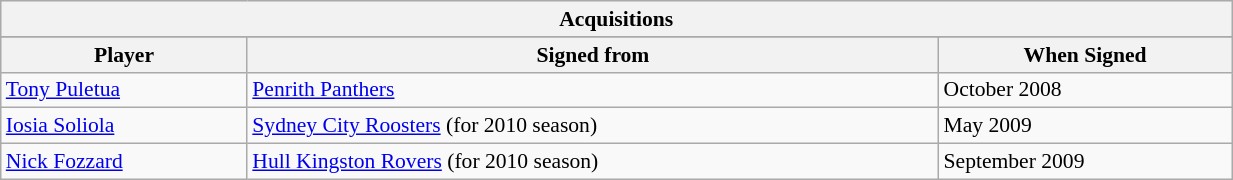<table class="wikitable" width="65%" style="font-size:90%">
<tr bgcolor="#efefef">
<th colspan=11>Acquisitions</th>
</tr>
<tr bgcolor="#efefef">
</tr>
<tr>
<th>Player</th>
<th>Signed from</th>
<th>When Signed</th>
</tr>
<tr>
<td><a href='#'>Tony Puletua</a></td>
<td><a href='#'>Penrith Panthers</a></td>
<td>October 2008</td>
</tr>
<tr>
<td><a href='#'>Iosia Soliola</a></td>
<td><a href='#'>Sydney City Roosters</a> (for 2010 season)</td>
<td>May 2009</td>
</tr>
<tr>
<td><a href='#'>Nick Fozzard</a></td>
<td><a href='#'>Hull Kingston Rovers</a> (for 2010 season)</td>
<td>September 2009</td>
</tr>
</table>
